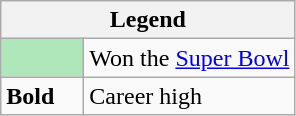<table class="wikitable mw-collapsible mw-collapsed">
<tr>
<th colspan="2">Legend</th>
</tr>
<tr>
<td style="background:#afe6ba; width:3em;"></td>
<td>Won the <a href='#'>Super Bowl</a></td>
</tr>
<tr>
<td><strong>Bold</strong></td>
<td>Career high</td>
</tr>
</table>
